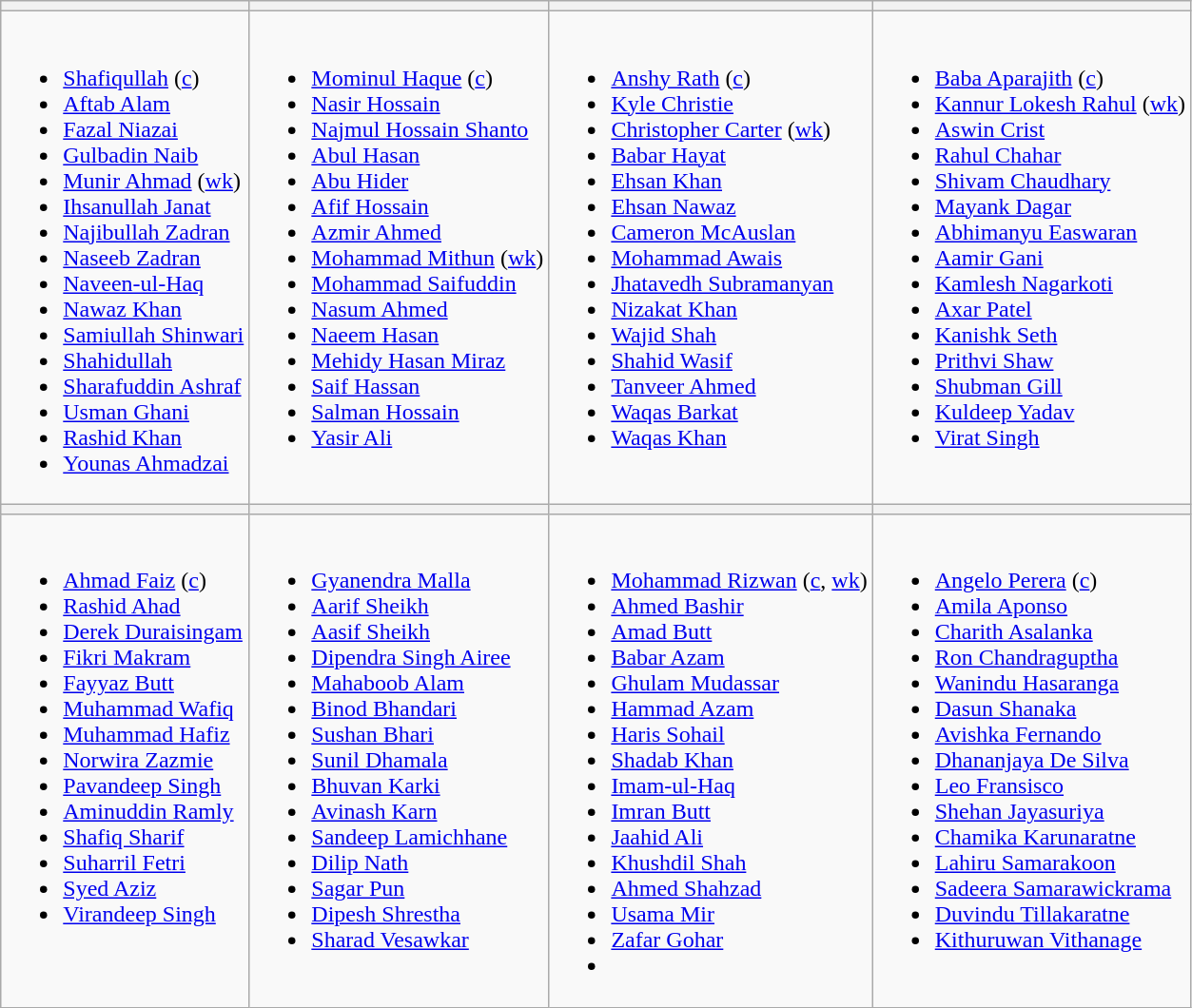<table class="wikitable">
<tr>
<th></th>
<th></th>
<th></th>
<th></th>
</tr>
<tr>
<td valign=top><br><ul><li><a href='#'>Shafiqullah</a> (<a href='#'>c</a>)</li><li><a href='#'>Aftab Alam</a></li><li><a href='#'>Fazal Niazai</a></li><li><a href='#'>Gulbadin Naib</a></li><li><a href='#'>Munir Ahmad</a> (<a href='#'>wk</a>)</li><li><a href='#'>Ihsanullah Janat</a></li><li><a href='#'>Najibullah Zadran</a></li><li><a href='#'>Naseeb Zadran</a></li><li><a href='#'>Naveen-ul-Haq</a></li><li><a href='#'>Nawaz Khan</a></li><li><a href='#'>Samiullah Shinwari</a></li><li><a href='#'>Shahidullah</a></li><li><a href='#'>Sharafuddin Ashraf</a></li><li><a href='#'>Usman Ghani</a></li><li><a href='#'>Rashid Khan</a></li><li><a href='#'>Younas Ahmadzai</a></li></ul></td>
<td valign=top><br><ul><li><a href='#'>Mominul Haque</a> (<a href='#'>c</a>)</li><li><a href='#'>Nasir Hossain</a></li><li><a href='#'>Najmul Hossain Shanto</a></li><li><a href='#'>Abul Hasan</a></li><li><a href='#'>Abu Hider</a></li><li><a href='#'>Afif Hossain</a></li><li><a href='#'>Azmir Ahmed</a></li><li><a href='#'>Mohammad Mithun</a> (<a href='#'>wk</a>)</li><li><a href='#'>Mohammad Saifuddin</a></li><li><a href='#'>Nasum Ahmed</a></li><li><a href='#'>Naeem Hasan</a></li><li><a href='#'>Mehidy Hasan Miraz</a></li><li><a href='#'>Saif Hassan</a></li><li><a href='#'>Salman Hossain</a></li><li><a href='#'>Yasir Ali</a></li></ul></td>
<td valign=top><br><ul><li><a href='#'>Anshy Rath</a> (<a href='#'>c</a>)</li><li><a href='#'>Kyle Christie</a></li><li><a href='#'>Christopher Carter</a> (<a href='#'>wk</a>)</li><li><a href='#'>Babar Hayat</a></li><li><a href='#'>Ehsan Khan</a></li><li><a href='#'>Ehsan Nawaz</a></li><li><a href='#'>Cameron McAuslan</a></li><li><a href='#'>Mohammad Awais</a></li><li><a href='#'>Jhatavedh Subramanyan</a></li><li><a href='#'>Nizakat Khan</a></li><li><a href='#'>Wajid Shah</a></li><li><a href='#'>Shahid Wasif</a></li><li><a href='#'>Tanveer Ahmed</a></li><li><a href='#'>Waqas Barkat</a></li><li><a href='#'>Waqas Khan</a></li></ul></td>
<td valign=top><br><ul><li><a href='#'>Baba Aparajith</a> (<a href='#'>c</a>)</li><li><a href='#'>Kannur Lokesh Rahul</a> (<a href='#'>wk</a>)</li><li><a href='#'>Aswin Crist</a></li><li><a href='#'>Rahul Chahar</a></li><li><a href='#'>Shivam Chaudhary</a></li><li><a href='#'>Mayank Dagar</a></li><li><a href='#'>Abhimanyu Easwaran</a></li><li><a href='#'>Aamir Gani</a></li><li><a href='#'>Kamlesh Nagarkoti</a></li><li><a href='#'>Axar Patel</a></li><li><a href='#'>Kanishk Seth</a></li><li><a href='#'>Prithvi Shaw</a></li><li><a href='#'>Shubman Gill</a></li><li><a href='#'>Kuldeep Yadav</a></li><li><a href='#'>Virat Singh</a></li></ul></td>
</tr>
<tr>
<th></th>
<th></th>
<th></th>
<th></th>
</tr>
<tr>
<td valign=top><br><ul><li><a href='#'>Ahmad Faiz</a> (<a href='#'>c</a>)</li><li><a href='#'>Rashid Ahad</a></li><li><a href='#'>Derek Duraisingam</a></li><li><a href='#'>Fikri Makram</a></li><li><a href='#'>Fayyaz Butt</a></li><li><a href='#'>Muhammad Wafiq</a></li><li><a href='#'>Muhammad Hafiz</a></li><li><a href='#'>Norwira Zazmie</a></li><li><a href='#'>Pavandeep Singh</a></li><li><a href='#'>Aminuddin Ramly</a></li><li><a href='#'>Shafiq Sharif</a></li><li><a href='#'>Suharril Fetri</a></li><li><a href='#'>Syed Aziz</a></li><li><a href='#'>Virandeep Singh</a></li></ul></td>
<td valign=top><br><ul><li><a href='#'>Gyanendra Malla</a></li><li><a href='#'>Aarif Sheikh</a></li><li><a href='#'>Aasif Sheikh</a></li><li><a href='#'>Dipendra Singh Airee</a></li><li><a href='#'>Mahaboob Alam</a></li><li><a href='#'>Binod Bhandari</a></li><li><a href='#'>Sushan Bhari</a></li><li><a href='#'>Sunil Dhamala</a></li><li><a href='#'>Bhuvan Karki</a></li><li><a href='#'>Avinash Karn</a></li><li><a href='#'>Sandeep Lamichhane</a></li><li><a href='#'>Dilip Nath</a></li><li><a href='#'>Sagar Pun</a></li><li><a href='#'>Dipesh Shrestha</a></li><li><a href='#'>Sharad Vesawkar</a></li></ul></td>
<td valign=top><br><ul><li><a href='#'>Mohammad Rizwan</a> (<a href='#'>c</a>, <a href='#'>wk</a>)</li><li><a href='#'>Ahmed Bashir</a></li><li><a href='#'>Amad Butt</a></li><li><a href='#'>Babar Azam</a></li><li><a href='#'>Ghulam Mudassar</a></li><li><a href='#'>Hammad Azam</a></li><li><a href='#'>Haris Sohail</a></li><li><a href='#'>Shadab Khan</a></li><li><a href='#'>Imam-ul-Haq</a></li><li><a href='#'>Imran Butt</a></li><li><a href='#'>Jaahid Ali</a></li><li><a href='#'>Khushdil Shah</a></li><li><a href='#'>Ahmed Shahzad</a></li><li><a href='#'>Usama Mir</a></li><li><a href='#'>Zafar Gohar</a></li><li></li></ul></td>
<td valign=top><br><ul><li><a href='#'>Angelo Perera</a> (<a href='#'>c</a>)</li><li><a href='#'>Amila Aponso</a></li><li><a href='#'>Charith Asalanka</a></li><li><a href='#'>Ron Chandraguptha</a></li><li><a href='#'>Wanindu Hasaranga</a></li><li><a href='#'>Dasun Shanaka</a></li><li><a href='#'>Avishka Fernando</a></li><li><a href='#'>Dhananjaya De Silva</a></li><li><a href='#'>Leo Fransisco</a></li><li><a href='#'>Shehan Jayasuriya</a></li><li><a href='#'>Chamika Karunaratne</a></li><li><a href='#'>Lahiru Samarakoon</a></li><li><a href='#'>Sadeera Samarawickrama</a></li><li><a href='#'>Duvindu Tillakaratne</a></li><li><a href='#'>Kithuruwan Vithanage</a></li></ul></td>
</tr>
</table>
